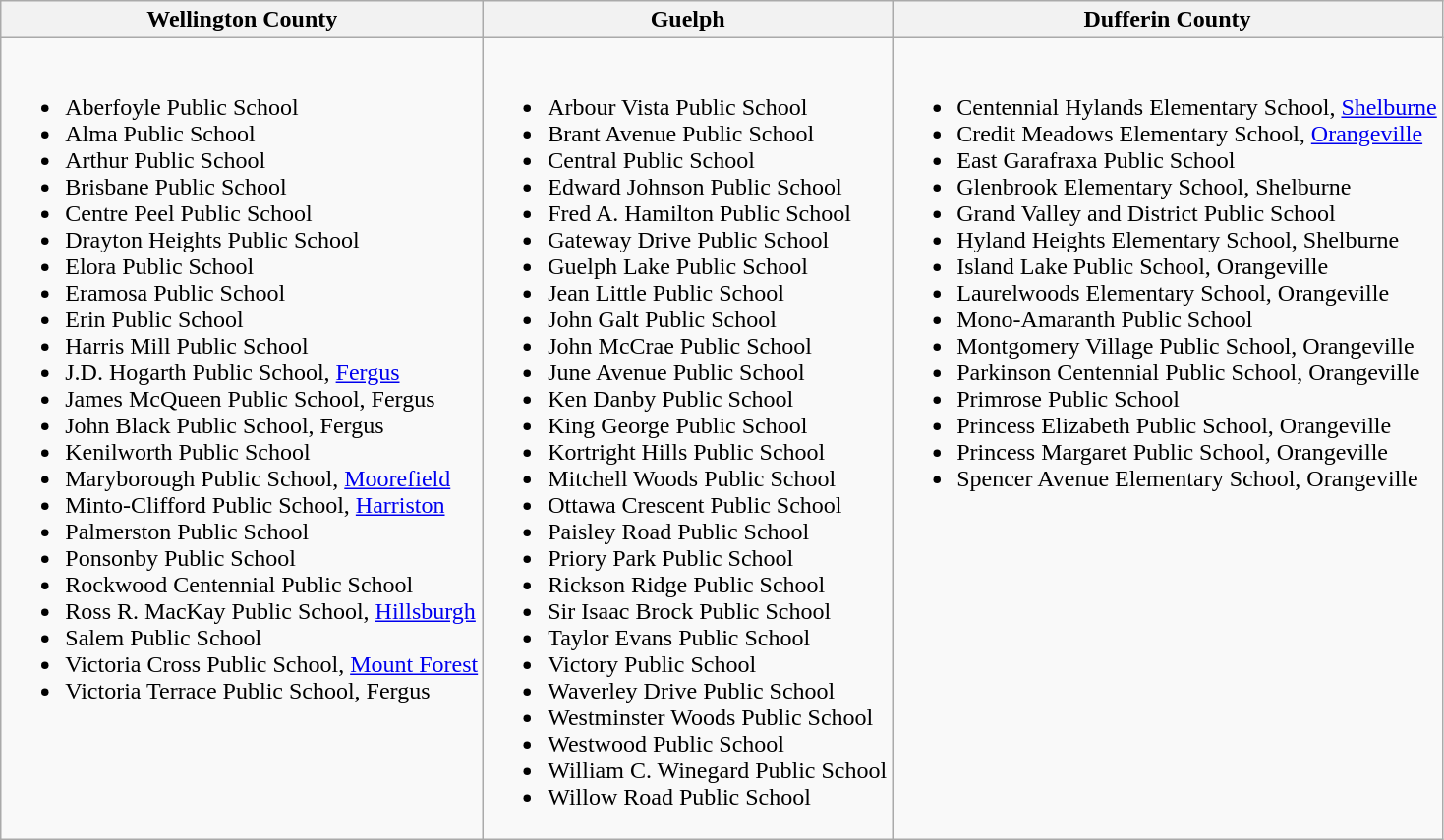<table class="wikitable">
<tr>
<th scope="col">Wellington County</th>
<th scope="col">Guelph</th>
<th scope="col">Dufferin County</th>
</tr>
<tr valign="top">
<td><br><ul><li>Aberfoyle Public School</li><li>Alma Public School</li><li>Arthur Public School</li><li>Brisbane Public School</li><li>Centre Peel Public School</li><li>Drayton Heights Public School</li><li>Elora Public School</li><li>Eramosa Public School</li><li>Erin Public School</li><li>Harris Mill Public School</li><li>J.D. Hogarth Public School, <a href='#'>Fergus</a></li><li>James McQueen Public School, Fergus</li><li>John Black Public School, Fergus</li><li>Kenilworth Public School</li><li>Maryborough Public School, <a href='#'>Moorefield</a></li><li>Minto-Clifford Public School, <a href='#'>Harriston</a></li><li>Palmerston Public School</li><li>Ponsonby Public School</li><li>Rockwood Centennial Public School</li><li>Ross R. MacKay Public School, <a href='#'>Hillsburgh</a></li><li>Salem Public School</li><li>Victoria Cross Public School, <a href='#'>Mount Forest</a></li><li>Victoria Terrace Public School, Fergus</li></ul></td>
<td><br><ul><li>Arbour Vista Public School</li><li>Brant Avenue Public School</li><li>Central Public School</li><li>Edward Johnson Public School</li><li>Fred A. Hamilton Public School</li><li>Gateway Drive Public School</li><li>Guelph Lake Public School</li><li>Jean Little Public School</li><li>John Galt Public School</li><li>John McCrae Public School</li><li>June Avenue Public School</li><li>Ken Danby Public School</li><li>King George Public School</li><li>Kortright Hills Public School</li><li>Mitchell Woods Public School</li><li>Ottawa Crescent Public School</li><li>Paisley Road Public School</li><li>Priory Park Public School</li><li>Rickson Ridge Public School</li><li>Sir Isaac Brock Public School</li><li>Taylor Evans Public School</li><li>Victory Public School</li><li>Waverley Drive Public School</li><li>Westminster Woods Public School</li><li>Westwood Public School</li><li>William C. Winegard Public School</li><li>Willow Road Public School</li></ul></td>
<td><br><ul><li>Centennial Hylands Elementary School, <a href='#'>Shelburne</a></li><li>Credit Meadows Elementary School, <a href='#'>Orangeville</a></li><li>East Garafraxa Public School</li><li>Glenbrook Elementary School, Shelburne</li><li>Grand Valley and District Public School</li><li>Hyland Heights Elementary School, Shelburne</li><li>Island Lake Public School, Orangeville</li><li>Laurelwoods Elementary School, Orangeville</li><li>Mono-Amaranth Public School</li><li>Montgomery Village Public School, Orangeville</li><li>Parkinson Centennial Public School, Orangeville</li><li>Primrose Public School</li><li>Princess Elizabeth Public School, Orangeville</li><li>Princess Margaret Public School, Orangeville</li><li>Spencer Avenue Elementary School, Orangeville</li></ul></td>
</tr>
</table>
